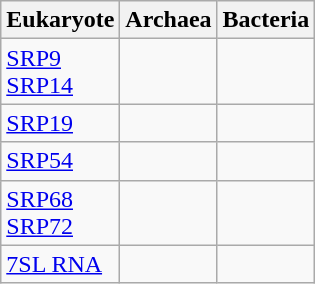<table class=wikitable>
<tr>
<th>Eukaryote</th>
<th>Archaea</th>
<th>Bacteria</th>
</tr>
<tr>
<td><a href='#'>SRP9</a><br><a href='#'>SRP14</a></td>
<td></td>
<td></td>
</tr>
<tr>
<td><a href='#'>SRP19</a></td>
<td></td>
<td></td>
</tr>
<tr>
<td><a href='#'>SRP54</a></td>
<td></td>
<td></td>
</tr>
<tr>
<td><a href='#'>SRP68</a><br><a href='#'>SRP72</a></td>
<td></td>
<td></td>
</tr>
<tr>
<td><a href='#'>7SL RNA</a></td>
<td></td>
<td></td>
</tr>
</table>
